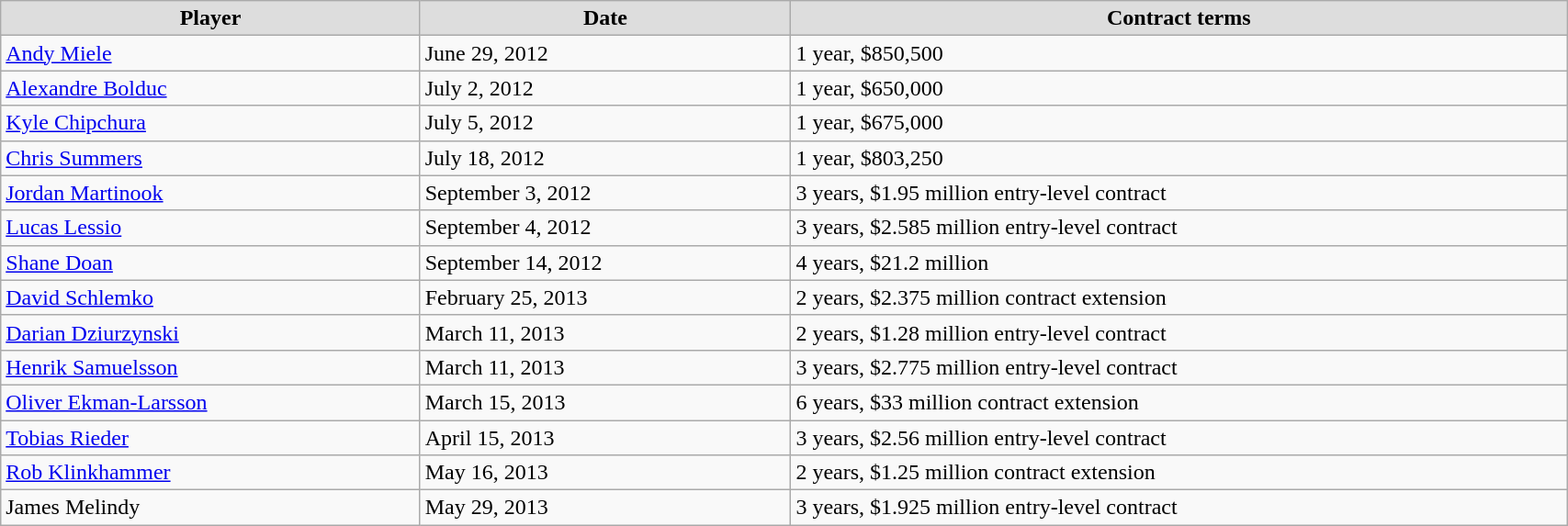<table class="wikitable" width=90%>
<tr align="center" bgcolor="#dddddd">
<td><strong>Player</strong></td>
<td><strong>Date</strong></td>
<td><strong>Contract terms</strong></td>
</tr>
<tr>
<td><a href='#'>Andy Miele</a></td>
<td>June 29, 2012</td>
<td>1 year, $850,500</td>
</tr>
<tr>
<td><a href='#'>Alexandre Bolduc</a></td>
<td>July 2, 2012</td>
<td>1 year, $650,000</td>
</tr>
<tr>
<td><a href='#'>Kyle Chipchura</a></td>
<td>July 5, 2012</td>
<td>1 year, $675,000</td>
</tr>
<tr>
<td><a href='#'>Chris Summers</a></td>
<td>July 18, 2012</td>
<td>1 year, $803,250</td>
</tr>
<tr>
<td><a href='#'>Jordan Martinook</a></td>
<td>September 3, 2012</td>
<td>3 years, $1.95 million entry-level contract</td>
</tr>
<tr>
<td><a href='#'>Lucas Lessio</a></td>
<td>September 4, 2012</td>
<td>3 years, $2.585 million entry-level contract</td>
</tr>
<tr>
<td><a href='#'>Shane Doan</a></td>
<td>September 14, 2012</td>
<td>4 years, $21.2 million</td>
</tr>
<tr>
<td><a href='#'>David Schlemko</a></td>
<td>February 25, 2013</td>
<td>2 years, $2.375 million contract extension</td>
</tr>
<tr>
<td><a href='#'>Darian Dziurzynski</a></td>
<td>March 11, 2013</td>
<td>2 years, $1.28 million entry-level contract</td>
</tr>
<tr>
<td><a href='#'>Henrik Samuelsson</a></td>
<td>March 11, 2013</td>
<td>3 years, $2.775 million entry-level contract</td>
</tr>
<tr>
<td><a href='#'>Oliver Ekman-Larsson</a></td>
<td>March 15, 2013</td>
<td>6 years, $33 million contract extension</td>
</tr>
<tr>
<td><a href='#'>Tobias Rieder</a></td>
<td>April 15, 2013</td>
<td>3 years, $2.56 million entry-level contract</td>
</tr>
<tr>
<td><a href='#'>Rob Klinkhammer</a></td>
<td>May 16, 2013</td>
<td>2 years, $1.25 million contract extension</td>
</tr>
<tr>
<td>James Melindy</td>
<td>May 29, 2013</td>
<td>3 years, $1.925 million entry-level contract</td>
</tr>
</table>
